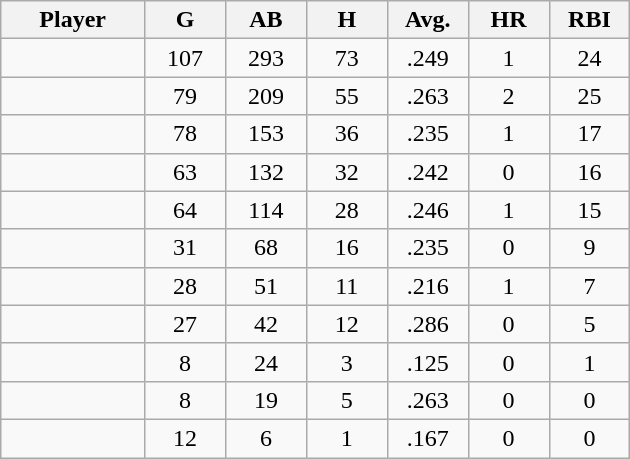<table class="wikitable sortable">
<tr>
<th bgcolor="#DDDDFF" width="16%">Player</th>
<th bgcolor="#DDDDFF" width="9%">G</th>
<th bgcolor="#DDDDFF" width="9%">AB</th>
<th bgcolor="#DDDDFF" width="9%">H</th>
<th bgcolor="#DDDDFF" width="9%">Avg.</th>
<th bgcolor="#DDDDFF" width="9%">HR</th>
<th bgcolor="#DDDDFF" width="9%">RBI</th>
</tr>
<tr align="center">
<td></td>
<td>107</td>
<td>293</td>
<td>73</td>
<td>.249</td>
<td>1</td>
<td>24</td>
</tr>
<tr align="center">
<td></td>
<td>79</td>
<td>209</td>
<td>55</td>
<td>.263</td>
<td>2</td>
<td>25</td>
</tr>
<tr align="center">
<td></td>
<td>78</td>
<td>153</td>
<td>36</td>
<td>.235</td>
<td>1</td>
<td>17</td>
</tr>
<tr align="center">
<td></td>
<td>63</td>
<td>132</td>
<td>32</td>
<td>.242</td>
<td>0</td>
<td>16</td>
</tr>
<tr align="center">
<td></td>
<td>64</td>
<td>114</td>
<td>28</td>
<td>.246</td>
<td>1</td>
<td>15</td>
</tr>
<tr align="center">
<td></td>
<td>31</td>
<td>68</td>
<td>16</td>
<td>.235</td>
<td>0</td>
<td>9</td>
</tr>
<tr align="center">
<td></td>
<td>28</td>
<td>51</td>
<td>11</td>
<td>.216</td>
<td>1</td>
<td>7</td>
</tr>
<tr align="center">
<td></td>
<td>27</td>
<td>42</td>
<td>12</td>
<td>.286</td>
<td>0</td>
<td>5</td>
</tr>
<tr align="center">
<td></td>
<td>8</td>
<td>24</td>
<td>3</td>
<td>.125</td>
<td>0</td>
<td>1</td>
</tr>
<tr align="center">
<td></td>
<td>8</td>
<td>19</td>
<td>5</td>
<td>.263</td>
<td>0</td>
<td>0</td>
</tr>
<tr align="center">
<td></td>
<td>12</td>
<td>6</td>
<td>1</td>
<td>.167</td>
<td>0</td>
<td>0</td>
</tr>
</table>
